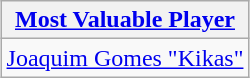<table class=wikitable style="text-align:center; margin:auto">
<tr>
<th><a href='#'>Most Valuable Player</a></th>
</tr>
<tr>
<td> <a href='#'>Joaquim Gomes "Kikas"</a></td>
</tr>
</table>
